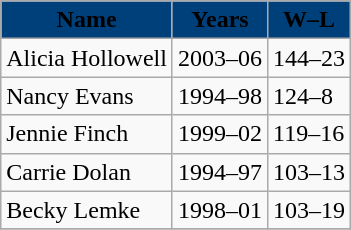<table class="wikitable">
<tr>
<th style="background:#00407a;"><span>Name</span></th>
<th style="background:#00407a;"><span>Years</span></th>
<th style="background:#00407a;"><span>W–L</span></th>
</tr>
<tr>
<td>Alicia Hollowell</td>
<td>2003–06</td>
<td>144–23</td>
</tr>
<tr>
<td>Nancy Evans</td>
<td>1994–98</td>
<td>124–8</td>
</tr>
<tr>
<td>Jennie Finch</td>
<td>1999–02</td>
<td>119–16</td>
</tr>
<tr>
<td>Carrie Dolan</td>
<td>1994–97</td>
<td>103–13</td>
</tr>
<tr>
<td>Becky Lemke</td>
<td>1998–01</td>
<td>103–19</td>
</tr>
<tr>
</tr>
</table>
